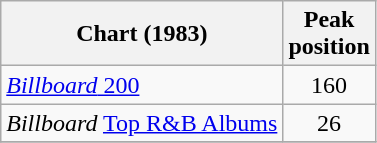<table class="wikitable">
<tr>
<th>Chart (1983)</th>
<th>Peak<br>position</th>
</tr>
<tr>
<td><a href='#'><em>Billboard</em> 200</a></td>
<td align=center>160</td>
</tr>
<tr>
<td><em>Billboard</em> <a href='#'>Top R&B Albums</a></td>
<td align=center>26</td>
</tr>
<tr>
</tr>
</table>
